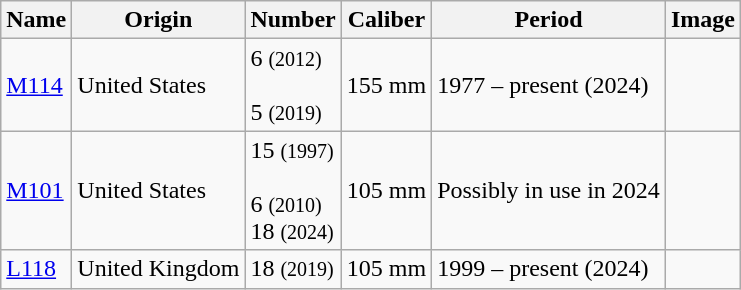<table class="wikitable mw-collapsible mw-collapsed">
<tr>
<th>Name</th>
<th>Origin</th>
<th>Number</th>
<th>Caliber</th>
<th>Period</th>
<th>Image</th>
</tr>
<tr>
<td><a href='#'>M114</a></td>
<td>United States</td>
<td>6 <small>(2012)</small><br><br>5 <small>(2019)</small></td>
<td>155 mm</td>
<td>1977 – present (2024)</td>
<td></td>
</tr>
<tr>
<td><a href='#'>M101</a></td>
<td>United States</td>
<td>15 <small>(1997)</small><br><br>6 <small>(2010)</small><br>
18 <small>(2024)</small></td>
<td>105 mm</td>
<td>Possibly in use in 2024</td>
<td></td>
</tr>
<tr>
<td><a href='#'>L118</a></td>
<td>United Kingdom</td>
<td>18 <small>(2019)</small></td>
<td>105 mm</td>
<td>1999 – present (2024)</td>
<td></td>
</tr>
</table>
